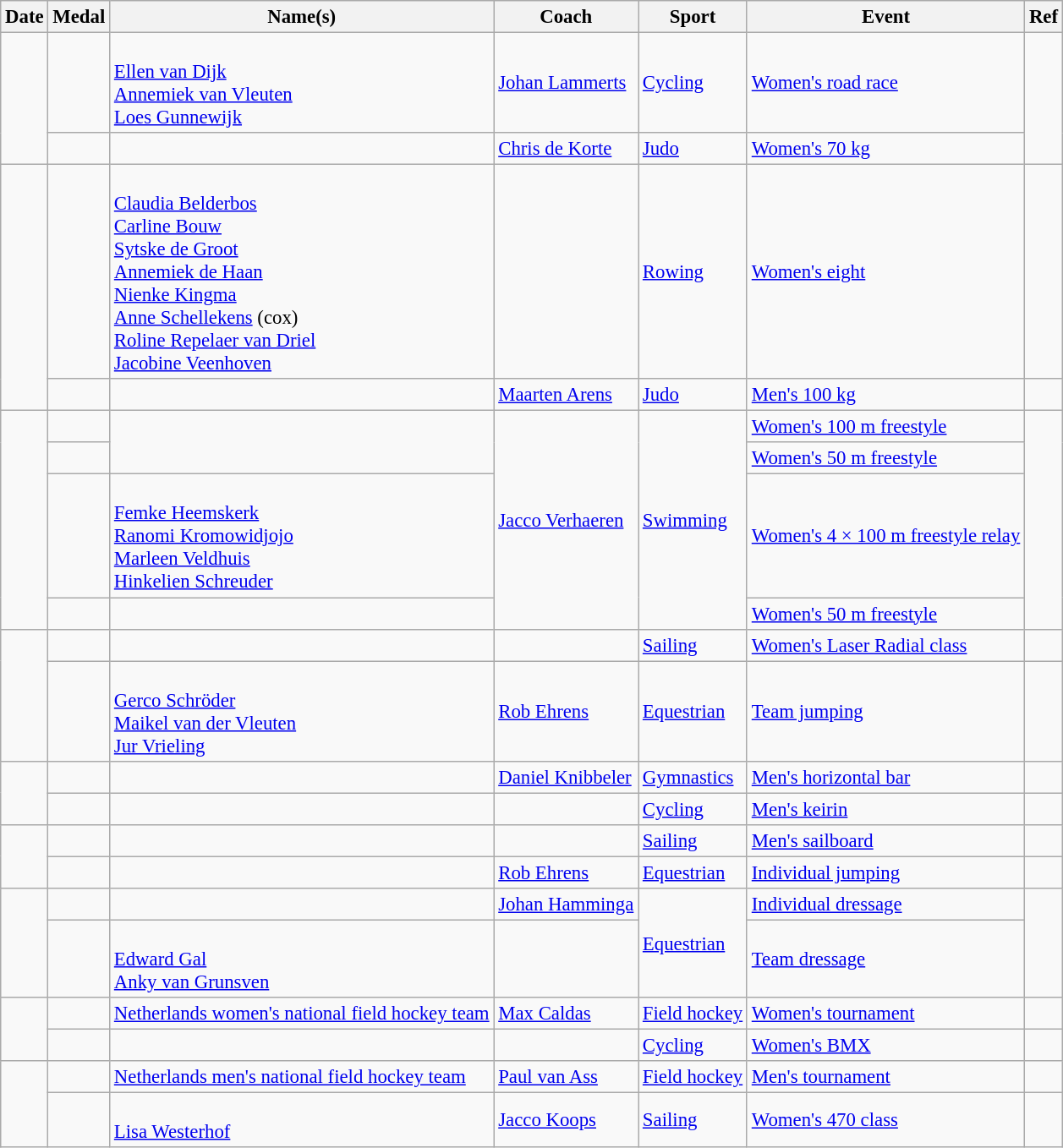<table class="wikitable sortable" style="font-size: 95%;">
<tr>
<th>Date</th>
<th>Medal</th>
<th>Name(s)</th>
<th>Coach</th>
<th>Sport</th>
<th>Event</th>
<th>Ref</th>
</tr>
<tr>
<td rowspan=2></td>
<td></td>
<td><br><a href='#'>Ellen van Dijk</a><br><a href='#'>Annemiek van Vleuten</a><br><a href='#'>Loes Gunnewijk</a></td>
<td><a href='#'>Johan Lammerts</a></td>
<td><a href='#'>Cycling</a></td>
<td><a href='#'>Women's road race</a></td>
<td rowspan=2></td>
</tr>
<tr>
<td></td>
<td></td>
<td><a href='#'>Chris de Korte</a></td>
<td><a href='#'>Judo</a></td>
<td><a href='#'>Women's 70 kg</a></td>
</tr>
<tr>
<td rowspan=2></td>
<td></td>
<td><br><a href='#'>Claudia Belderbos</a><br><a href='#'>Carline Bouw</a><br><a href='#'>Sytske de Groot</a><br><a href='#'>Annemiek de Haan</a><br><a href='#'>Nienke Kingma</a><br><a href='#'>Anne Schellekens</a> (cox)<br><a href='#'>Roline Repelaer van Driel</a><br><a href='#'>Jacobine Veenhoven</a></td>
<td></td>
<td><a href='#'>Rowing</a></td>
<td><a href='#'>Women's eight</a></td>
<td></td>
</tr>
<tr>
<td></td>
<td></td>
<td><a href='#'>Maarten Arens</a></td>
<td><a href='#'>Judo</a></td>
<td><a href='#'>Men's 100 kg</a></td>
<td></td>
</tr>
<tr>
<td rowspan=4></td>
<td></td>
<td rowspan=2></td>
<td rowspan=4><a href='#'>Jacco Verhaeren</a></td>
<td rowspan=4><a href='#'>Swimming</a></td>
<td><a href='#'>Women's 100 m freestyle</a></td>
<td rowspan=4></td>
</tr>
<tr>
<td></td>
<td><a href='#'>Women's 50 m freestyle</a></td>
</tr>
<tr>
<td></td>
<td><br><a href='#'>Femke Heemskerk</a><br><a href='#'>Ranomi Kromowidjojo</a><br><a href='#'>Marleen Veldhuis</a><br><a href='#'>Hinkelien Schreuder</a></td>
<td><a href='#'>Women's 4 × 100 m freestyle relay</a></td>
</tr>
<tr>
<td></td>
<td></td>
<td><a href='#'>Women's 50 m freestyle</a></td>
</tr>
<tr>
<td rowspan=2></td>
<td></td>
<td></td>
<td></td>
<td><a href='#'>Sailing</a></td>
<td><a href='#'>Women's Laser Radial class</a></td>
<td></td>
</tr>
<tr>
<td></td>
<td><br><a href='#'>Gerco Schröder</a><br><a href='#'>Maikel van der Vleuten</a><br><a href='#'>Jur Vrieling</a></td>
<td><a href='#'>Rob Ehrens</a></td>
<td><a href='#'>Equestrian</a></td>
<td><a href='#'>Team jumping</a></td>
<td></td>
</tr>
<tr>
<td rowspan=2></td>
<td></td>
<td></td>
<td><a href='#'>Daniel Knibbeler</a></td>
<td><a href='#'>Gymnastics</a></td>
<td><a href='#'>Men's horizontal bar</a></td>
<td></td>
</tr>
<tr>
<td></td>
<td></td>
<td></td>
<td><a href='#'>Cycling</a></td>
<td><a href='#'>Men's keirin</a></td>
<td></td>
</tr>
<tr>
<td rowspan=2></td>
<td></td>
<td></td>
<td></td>
<td><a href='#'>Sailing</a></td>
<td><a href='#'>Men's sailboard</a></td>
<td></td>
</tr>
<tr>
<td></td>
<td></td>
<td><a href='#'>Rob Ehrens</a></td>
<td><a href='#'>Equestrian</a></td>
<td><a href='#'>Individual jumping</a></td>
<td></td>
</tr>
<tr>
<td rowspan=2></td>
<td></td>
<td></td>
<td><a href='#'>Johan Hamminga</a></td>
<td rowspan=2><a href='#'>Equestrian</a></td>
<td><a href='#'>Individual dressage</a></td>
<td rowspan=2></td>
</tr>
<tr>
<td></td>
<td><br><a href='#'>Edward Gal</a><br><a href='#'>Anky van Grunsven</a></td>
<td></td>
<td><a href='#'>Team dressage</a></td>
</tr>
<tr>
<td rowspan=2></td>
<td></td>
<td><a href='#'>Netherlands women's national field hockey team</a><br></td>
<td><a href='#'>Max Caldas</a></td>
<td><a href='#'>Field hockey</a></td>
<td><a href='#'>Women's tournament</a></td>
<td></td>
</tr>
<tr>
<td></td>
<td></td>
<td></td>
<td><a href='#'>Cycling</a></td>
<td><a href='#'>Women's BMX</a></td>
<td></td>
</tr>
<tr>
<td rowspan=2></td>
<td></td>
<td><a href='#'>Netherlands men's national field hockey team</a><br></td>
<td><a href='#'>Paul van Ass</a></td>
<td><a href='#'>Field hockey</a></td>
<td><a href='#'>Men's tournament</a></td>
<td></td>
</tr>
<tr>
<td></td>
<td><br><a href='#'>Lisa Westerhof</a></td>
<td><a href='#'>Jacco Koops</a></td>
<td><a href='#'>Sailing</a></td>
<td><a href='#'>Women's 470 class</a></td>
<td></td>
</tr>
</table>
